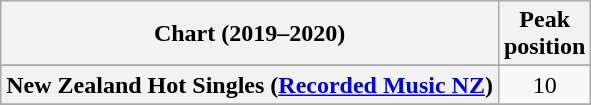<table class="wikitable sortable plainrowheaders" style="text-align:center;">
<tr>
<th>Chart (2019–2020)</th>
<th>Peak<br>position</th>
</tr>
<tr>
</tr>
<tr>
<th scope="row">New Zealand Hot Singles (<a href='#'>Recorded Music NZ</a>)</th>
<td>10</td>
</tr>
<tr>
</tr>
<tr>
</tr>
</table>
